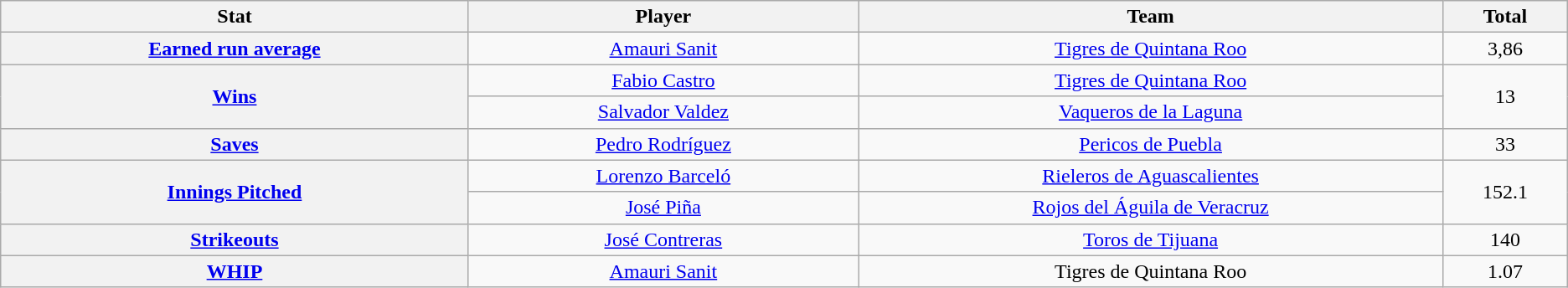<table class="wikitable" style="text-align:center;">
<tr>
<th scope="col" width="12%">Stat</th>
<th scope="col" width="10%">Player</th>
<th scope="col" width="15%">Team</th>
<th scope="col" width="3%">Total</th>
</tr>
<tr>
<th scope="row" style="text-align:center;"><a href='#'>Earned run average</a></th>
<td> <a href='#'>Amauri Sanit</a></td>
<td><a href='#'>Tigres de Quintana Roo</a></td>
<td>3,86</td>
</tr>
<tr>
<th scope="row" style="text-align:center;" rowspan=2><a href='#'>Wins</a></th>
<td> <a href='#'>Fabio Castro</a></td>
<td><a href='#'>Tigres de Quintana Roo</a></td>
<td rowspan=2>13</td>
</tr>
<tr>
<td> <a href='#'>Salvador Valdez</a></td>
<td><a href='#'>Vaqueros de la Laguna</a></td>
</tr>
<tr>
<th scope="row" style="text-align:center;"><a href='#'>Saves</a></th>
<td> <a href='#'>Pedro Rodríguez</a></td>
<td><a href='#'>Pericos de Puebla</a></td>
<td>33</td>
</tr>
<tr>
<th scope="row" style="text-align:center;" rowspan=2><a href='#'>Innings Pitched</a></th>
<td> <a href='#'>Lorenzo Barceló</a></td>
<td><a href='#'>Rieleros de Aguascalientes</a></td>
<td rowspan=2>152.1</td>
</tr>
<tr>
<td> <a href='#'>José Piña</a></td>
<td><a href='#'>Rojos del Águila de Veracruz</a></td>
</tr>
<tr>
<th scope="row" style="text-align:center;"><a href='#'>Strikeouts</a></th>
<td> <a href='#'>José Contreras</a></td>
<td><a href='#'>Toros de Tijuana</a></td>
<td>140</td>
</tr>
<tr>
<th scope="row" style="text-align:center;"><a href='#'>WHIP</a></th>
<td> <a href='#'>Amauri Sanit</a></td>
<td>Tigres de Quintana Roo</td>
<td>1.07</td>
</tr>
</table>
